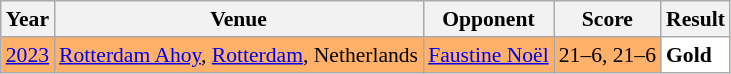<table class="sortable wikitable" style="font-size: 90%;">
<tr>
<th>Year</th>
<th>Venue</th>
<th>Opponent</th>
<th>Score</th>
<th>Result</th>
</tr>
<tr style="background:#FFB069">
<td align="center"><a href='#'>2023</a></td>
<td align="left"><a href='#'>Rotterdam Ahoy</a>, <a href='#'>Rotterdam</a>, Netherlands</td>
<td align="left"> <a href='#'>Faustine Noël</a></td>
<td align="left">21–6, 21–6</td>
<td style="text-align:left; background:white"> <strong>Gold</strong></td>
</tr>
</table>
